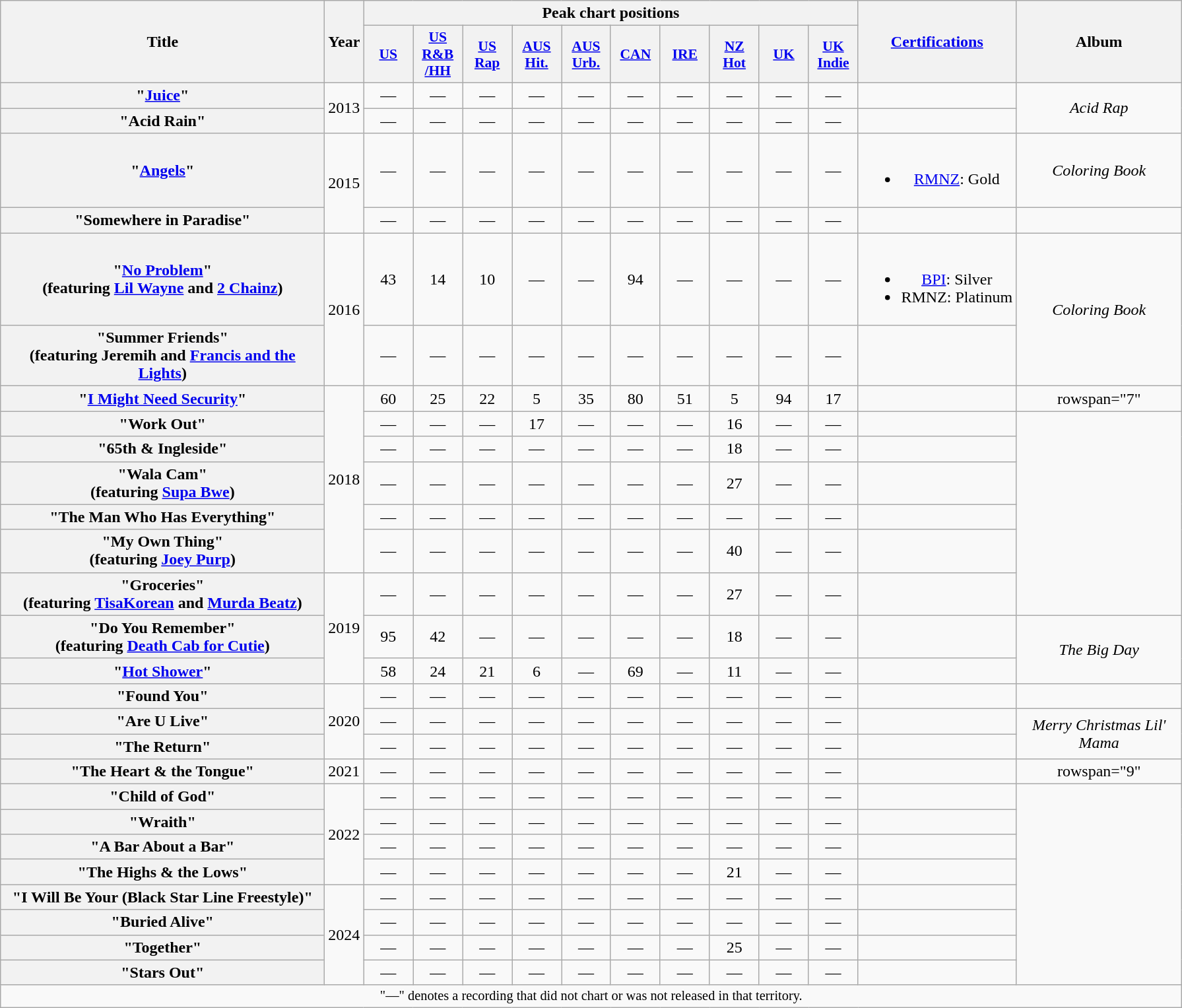<table class="wikitable plainrowheaders" style="text-align:center;">
<tr>
<th scope="col" rowspan="2" style="width:20em;">Title</th>
<th scope="col" rowspan="2" style="width:1em;">Year</th>
<th scope="col" colspan="10">Peak chart positions</th>
<th scope="col" rowspan="2"><a href='#'>Certifications</a></th>
<th scope="col" rowspan="2" style="width:10em;">Album</th>
</tr>
<tr>
<th scope="col" style="width:3em;font-size:90%;"><a href='#'>US</a><br></th>
<th scope="col" style="width:3em;font-size:90%;"><a href='#'>US<br>R&B<br>/HH</a><br></th>
<th scope="col" style="width:3em;font-size:90%;"><a href='#'>US<br>Rap</a><br></th>
<th scope="col" style="width:3em;font-size:90%;"><a href='#'>AUS<br>Hit.</a><br></th>
<th scope="col" style="width:3em;font-size:90%;"><a href='#'>AUS<br>Urb.</a><br></th>
<th scope="col" style="width:3em;font-size:90%;"><a href='#'>CAN</a><br></th>
<th scope="col" style="width:3em;font-size:90%;"><a href='#'>IRE</a><br></th>
<th scope="col" style="width:3em;font-size:90%;"><a href='#'>NZ<br>Hot</a><br></th>
<th scope="col" style="width:3em;font-size:90%;"><a href='#'>UK</a><br></th>
<th scope="col" style="width:3em;font-size:90%;"><a href='#'>UK<br>Indie</a><br></th>
</tr>
<tr>
<th scope="row">"<a href='#'>Juice</a>"</th>
<td rowspan="2">2013</td>
<td>—</td>
<td>—</td>
<td>—</td>
<td>—</td>
<td>—</td>
<td>—</td>
<td>—</td>
<td>—</td>
<td>—</td>
<td>—</td>
<td></td>
<td rowspan="2"><em>Acid Rap</em></td>
</tr>
<tr>
<th scope="row">"Acid Rain"</th>
<td>—</td>
<td>—</td>
<td>—</td>
<td>—</td>
<td>—</td>
<td>—</td>
<td>—</td>
<td>—</td>
<td>—</td>
<td>—</td>
<td></td>
</tr>
<tr>
<th scope="row">"<a href='#'>Angels</a>"<br></th>
<td rowspan="2">2015</td>
<td>—</td>
<td>—</td>
<td>—</td>
<td>—</td>
<td>—</td>
<td>—</td>
<td>—</td>
<td>—</td>
<td>—</td>
<td>—</td>
<td><br><ul><li><a href='#'>RMNZ</a>: Gold</li></ul></td>
<td><em>Coloring Book</em></td>
</tr>
<tr>
<th scope="row">"Somewhere in Paradise"<br></th>
<td>—</td>
<td>—</td>
<td>—</td>
<td>—</td>
<td>—</td>
<td>—</td>
<td>—</td>
<td>—</td>
<td>—</td>
<td>—</td>
<td></td>
<td></td>
</tr>
<tr>
<th scope="row">"<a href='#'>No Problem</a>"<br><span>(featuring <a href='#'>Lil Wayne</a> and <a href='#'>2 Chainz</a>)</span></th>
<td rowspan="2">2016</td>
<td>43</td>
<td>14</td>
<td>10</td>
<td>—</td>
<td>—</td>
<td>94</td>
<td>—</td>
<td>—</td>
<td>—</td>
<td>—</td>
<td><br><ul><li><a href='#'>BPI</a>: Silver</li><li>RMNZ: Platinum</li></ul></td>
<td rowspan="2"><em>Coloring Book</em></td>
</tr>
<tr>
<th scope="row">"Summer Friends"<br><span>(featuring Jeremih and <a href='#'>Francis and the Lights</a>)</span></th>
<td>—</td>
<td>—</td>
<td>—</td>
<td>—</td>
<td>—</td>
<td>—</td>
<td>—</td>
<td>—</td>
<td>—</td>
<td>—</td>
<td></td>
</tr>
<tr>
<th scope="row">"<a href='#'>I Might Need Security</a>"</th>
<td rowspan="6">2018</td>
<td>60</td>
<td>25</td>
<td>22</td>
<td>5</td>
<td>35</td>
<td>80</td>
<td>51</td>
<td>5</td>
<td>94</td>
<td>17</td>
<td></td>
<td>rowspan="7" </td>
</tr>
<tr>
<th scope="row">"Work Out"</th>
<td>—</td>
<td>—</td>
<td>—</td>
<td>17</td>
<td>—</td>
<td>—</td>
<td>—</td>
<td>16</td>
<td>—</td>
<td>—</td>
<td></td>
</tr>
<tr>
<th scope="row">"65th & Ingleside"</th>
<td>—</td>
<td>—</td>
<td>—</td>
<td>—</td>
<td>—</td>
<td>—</td>
<td>—</td>
<td>18</td>
<td>—</td>
<td>—</td>
<td></td>
</tr>
<tr>
<th scope="row">"Wala Cam"<br><span>(featuring <a href='#'>Supa Bwe</a>)</span></th>
<td>—</td>
<td>—</td>
<td>—</td>
<td>—</td>
<td>—</td>
<td>—</td>
<td>—</td>
<td>27</td>
<td>—</td>
<td>—</td>
<td></td>
</tr>
<tr>
<th scope="row">"The Man Who Has Everything"</th>
<td>—</td>
<td>—</td>
<td>—</td>
<td>—</td>
<td>—</td>
<td>—</td>
<td>—</td>
<td>—</td>
<td>—</td>
<td>—</td>
<td></td>
</tr>
<tr>
<th scope="row">"My Own Thing"<br><span>(featuring <a href='#'>Joey Purp</a>)</span></th>
<td>—</td>
<td>—</td>
<td>—</td>
<td>—</td>
<td>—</td>
<td>—</td>
<td>—</td>
<td>40</td>
<td>—</td>
<td>—</td>
<td></td>
</tr>
<tr>
<th scope="row">"Groceries"<br><span>(featuring <a href='#'>TisaKorean</a> and <a href='#'>Murda Beatz</a>)</span></th>
<td rowspan="3">2019</td>
<td>—</td>
<td>—</td>
<td>—</td>
<td>—</td>
<td>—</td>
<td>—</td>
<td>—</td>
<td>27</td>
<td>—</td>
<td>—</td>
<td></td>
</tr>
<tr>
<th scope="row">"Do You Remember"<br><span>(featuring <a href='#'>Death Cab for Cutie</a>)</span></th>
<td>95</td>
<td>42</td>
<td>—</td>
<td>—</td>
<td>—</td>
<td>—</td>
<td>—</td>
<td>18</td>
<td>—</td>
<td>—</td>
<td></td>
<td rowspan="2"><em>The Big Day</em></td>
</tr>
<tr>
<th scope="row">"<a href='#'>Hot Shower</a>"<br></th>
<td>58</td>
<td>24</td>
<td>21</td>
<td>6</td>
<td>—</td>
<td>69</td>
<td>—</td>
<td>11</td>
<td>—</td>
<td>—</td>
<td></td>
</tr>
<tr>
<th scope="row">"Found You"<br></th>
<td rowspan="3">2020</td>
<td>—</td>
<td>—</td>
<td>—</td>
<td>—</td>
<td>—</td>
<td>—</td>
<td>—</td>
<td>—</td>
<td>—</td>
<td>—</td>
<td></td>
<td></td>
</tr>
<tr>
<th scope="row">"Are U Live"<br></th>
<td>—</td>
<td>—</td>
<td>—</td>
<td>—</td>
<td>—</td>
<td>—</td>
<td>—</td>
<td>—</td>
<td>—</td>
<td>—</td>
<td></td>
<td rowspan="2"><em>Merry Christmas Lil' Mama</em></td>
</tr>
<tr>
<th scope="row">"The Return"</th>
<td>—</td>
<td>—</td>
<td>—</td>
<td>—</td>
<td>—</td>
<td>—</td>
<td>—</td>
<td>—</td>
<td>—</td>
<td>—</td>
</tr>
<tr>
<th scope="row">"The Heart & the Tongue"</th>
<td>2021</td>
<td>—</td>
<td>—</td>
<td>—</td>
<td>—</td>
<td>—</td>
<td>—</td>
<td>—</td>
<td>—</td>
<td>—</td>
<td>—</td>
<td></td>
<td>rowspan="9" </td>
</tr>
<tr>
<th scope="row">"Child of God"</th>
<td rowspan="4">2022</td>
<td>—</td>
<td>—</td>
<td>—</td>
<td>—</td>
<td>—</td>
<td>—</td>
<td>—</td>
<td>—</td>
<td>—</td>
<td>—</td>
<td></td>
</tr>
<tr>
<th scope="row">"Wraith"<br></th>
<td>—</td>
<td>—</td>
<td>—</td>
<td>—</td>
<td>—</td>
<td>—</td>
<td>—</td>
<td>—</td>
<td>—</td>
<td>—</td>
<td></td>
</tr>
<tr>
<th scope="row">"A Bar About a Bar"</th>
<td>—</td>
<td>—</td>
<td>—</td>
<td>—</td>
<td>—</td>
<td>—</td>
<td>—</td>
<td>—</td>
<td>—</td>
<td>—</td>
<td></td>
</tr>
<tr>
<th scope="row">"The Highs & the Lows"<br></th>
<td>—</td>
<td>—</td>
<td>—</td>
<td>—</td>
<td>—</td>
<td>—</td>
<td>—</td>
<td>21</td>
<td>—</td>
<td>—</td>
<td></td>
</tr>
<tr>
<th scope="row">"I Will Be Your (Black Star Line Freestyle)"</th>
<td rowspan="4">2024</td>
<td>—</td>
<td>—</td>
<td>—</td>
<td>—</td>
<td>—</td>
<td>—</td>
<td>—</td>
<td>—</td>
<td>—</td>
<td>—</td>
<td></td>
</tr>
<tr>
<th scope="row">"Buried Alive"</th>
<td>—</td>
<td>—</td>
<td>—</td>
<td>—</td>
<td>—</td>
<td>—</td>
<td>—</td>
<td>—</td>
<td>—</td>
<td>—</td>
<td></td>
</tr>
<tr>
<th scope="row">"Together"<br></th>
<td>—</td>
<td>—</td>
<td>—</td>
<td>—</td>
<td>—</td>
<td>—</td>
<td>—</td>
<td>25</td>
<td>—</td>
<td>—</td>
<td></td>
</tr>
<tr>
<th scope="row">"Stars Out"</th>
<td>—</td>
<td>—</td>
<td>—</td>
<td>—</td>
<td>—</td>
<td>—</td>
<td>—</td>
<td>—</td>
<td>—</td>
<td>—</td>
<td></td>
</tr>
<tr>
<td colspan="14" style="font-size:85%">"—" denotes a recording that did not chart or was not released in that territory.</td>
</tr>
</table>
